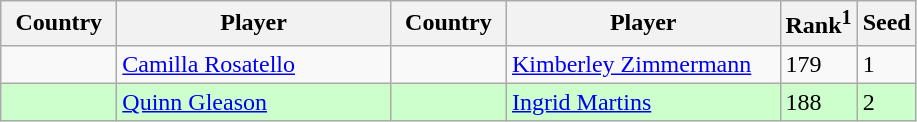<table class="wikitable">
<tr>
<th width="70">Country</th>
<th width="175">Player</th>
<th width="70">Country</th>
<th width="175">Player</th>
<th>Rank<sup>1</sup></th>
<th>Seed</th>
</tr>
<tr>
<td></td>
<td><a href='#'>Camilla Rosatello</a></td>
<td></td>
<td><a href='#'>Kimberley Zimmermann</a></td>
<td>179</td>
<td>1</td>
</tr>
<tr style="background:#cfc;">
<td></td>
<td><a href='#'>Quinn Gleason</a></td>
<td></td>
<td><a href='#'>Ingrid Martins</a></td>
<td>188</td>
<td>2</td>
</tr>
</table>
